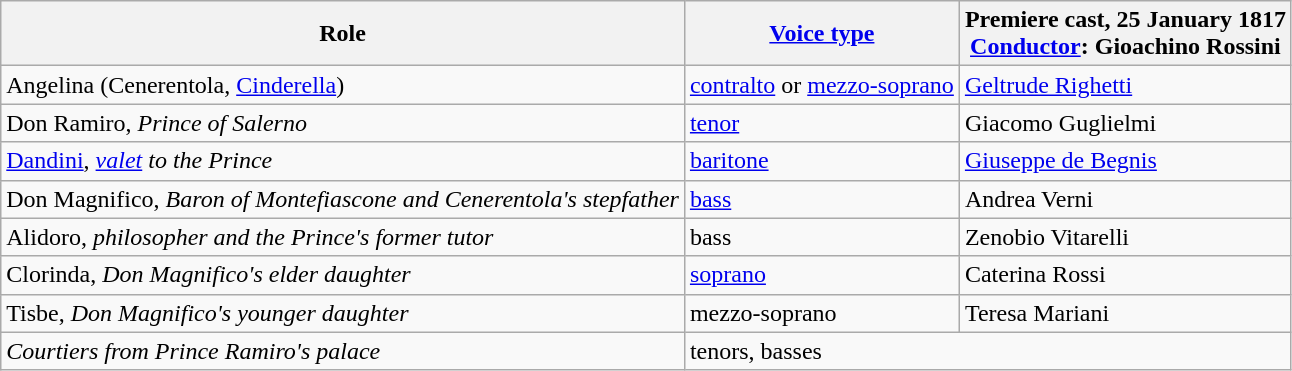<table class="wikitable">
<tr>
<th>Role</th>
<th><a href='#'>Voice type</a></th>
<th>Premiere cast, 25 January 1817<br><a href='#'>Conductor</a>: Gioachino Rossini</th>
</tr>
<tr>
<td>Angelina (Cenerentola, <a href='#'>Cinderella</a>)</td>
<td><a href='#'>contralto</a> or <a href='#'>mezzo-soprano</a></td>
<td><a href='#'>Geltrude Righetti</a></td>
</tr>
<tr>
<td>Don Ramiro, <em>Prince of Salerno</em></td>
<td><a href='#'>tenor</a></td>
<td>Giacomo Guglielmi</td>
</tr>
<tr>
<td><a href='#'>Dandini</a>, <em><a href='#'>valet</a> to the Prince</em></td>
<td><a href='#'>baritone</a></td>
<td><a href='#'>Giuseppe de Begnis</a></td>
</tr>
<tr>
<td>Don Magnifico, <em>Baron of Montefiascone and Cenerentola's stepfather</em></td>
<td><a href='#'>bass</a></td>
<td>Andrea Verni</td>
</tr>
<tr>
<td>Alidoro, <em>philosopher and the Prince's former tutor</em></td>
<td>bass</td>
<td>Zenobio Vitarelli</td>
</tr>
<tr>
<td>Clorinda, <em>Don Magnifico's elder daughter</em></td>
<td><a href='#'>soprano</a></td>
<td>Caterina Rossi</td>
</tr>
<tr>
<td>Tisbe, <em>Don Magnifico's younger daughter</em></td>
<td>mezzo-soprano</td>
<td>Teresa Mariani</td>
</tr>
<tr>
<td><em>Courtiers from Prince Ramiro's palace</em></td>
<td colspan=2>tenors, basses</td>
</tr>
</table>
